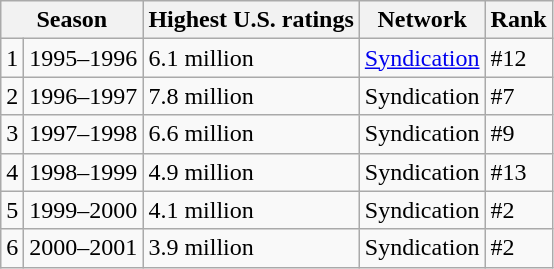<table class="wikitable">
<tr>
<th colspan="2">Season</th>
<th>Highest U.S. ratings</th>
<th>Network</th>
<th>Rank</th>
</tr>
<tr>
<td>1</td>
<td>1995–1996</td>
<td>6.1 million</td>
<td><a href='#'>Syndication</a></td>
<td>#12</td>
</tr>
<tr>
<td>2</td>
<td>1996–1997</td>
<td>7.8 million</td>
<td>Syndication</td>
<td>#7</td>
</tr>
<tr>
<td>3</td>
<td>1997–1998</td>
<td>6.6 million</td>
<td>Syndication</td>
<td>#9</td>
</tr>
<tr>
<td>4</td>
<td>1998–1999</td>
<td>4.9 million</td>
<td>Syndication</td>
<td>#13</td>
</tr>
<tr>
<td>5</td>
<td>1999–2000</td>
<td>4.1 million</td>
<td>Syndication</td>
<td>#2</td>
</tr>
<tr>
<td>6</td>
<td>2000–2001</td>
<td>3.9 million</td>
<td>Syndication</td>
<td>#2</td>
</tr>
</table>
